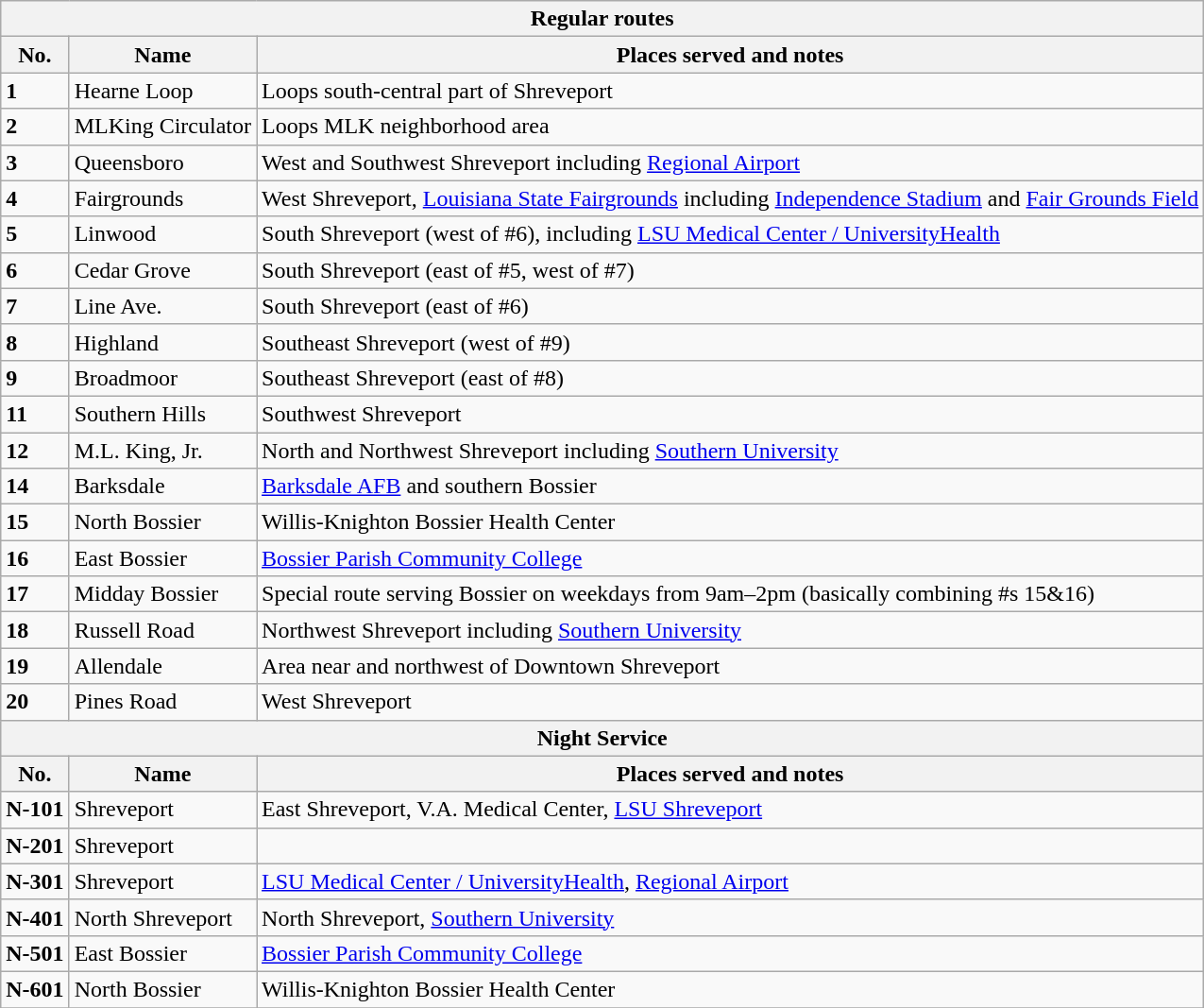<table class="wikitable">
<tr>
<th colspan="3">Regular routes </th>
</tr>
<tr>
<th>No.</th>
<th>Name</th>
<th>Places served and notes</th>
</tr>
<tr>
<td><strong>1</strong></td>
<td>Hearne Loop</td>
<td>Loops south-central part of Shreveport</td>
</tr>
<tr>
<td><strong>2</strong></td>
<td>MLKing Circulator</td>
<td>Loops MLK neighborhood area</td>
</tr>
<tr>
<td><strong>3</strong></td>
<td>Queensboro</td>
<td>West and Southwest Shreveport including <a href='#'>Regional Airport</a></td>
</tr>
<tr>
<td><strong>4</strong></td>
<td>Fairgrounds</td>
<td>West Shreveport, <a href='#'>Louisiana State Fairgrounds</a> including <a href='#'>Independence Stadium</a> and <a href='#'>Fair Grounds Field</a></td>
</tr>
<tr>
<td><strong>5</strong></td>
<td>Linwood</td>
<td>South Shreveport (west of #6), including <a href='#'>LSU Medical Center / UniversityHealth</a></td>
</tr>
<tr>
<td><strong>6</strong></td>
<td>Cedar Grove</td>
<td>South Shreveport (east of #5, west of #7)</td>
</tr>
<tr>
<td><strong>7</strong></td>
<td>Line Ave.</td>
<td>South Shreveport (east of #6)</td>
</tr>
<tr>
<td><strong>8</strong></td>
<td>Highland</td>
<td>Southeast Shreveport (west of #9)</td>
</tr>
<tr>
<td><strong>9</strong></td>
<td>Broadmoor</td>
<td>Southeast Shreveport (east of #8)</td>
</tr>
<tr>
<td><strong>11</strong></td>
<td>Southern Hills</td>
<td>Southwest Shreveport</td>
</tr>
<tr>
<td><strong>12</strong></td>
<td>M.L. King, Jr.</td>
<td>North and Northwest Shreveport including <a href='#'>Southern University</a></td>
</tr>
<tr>
<td><strong>14</strong></td>
<td>Barksdale</td>
<td><a href='#'>Barksdale AFB</a> and southern Bossier</td>
</tr>
<tr>
<td><strong>15</strong></td>
<td>North Bossier</td>
<td>Willis-Knighton Bossier Health Center</td>
</tr>
<tr>
<td><strong>16</strong></td>
<td>East Bossier</td>
<td><a href='#'>Bossier Parish Community College</a></td>
</tr>
<tr>
<td><strong>17</strong></td>
<td>Midday Bossier</td>
<td>Special route serving Bossier on weekdays from 9am–2pm (basically combining #s 15&16)</td>
</tr>
<tr>
<td><strong>18</strong></td>
<td>Russell Road</td>
<td>Northwest Shreveport including <a href='#'>Southern University</a></td>
</tr>
<tr>
<td><strong>19</strong></td>
<td>Allendale</td>
<td>Area near and northwest of Downtown Shreveport</td>
</tr>
<tr>
<td><strong>20</strong></td>
<td>Pines Road</td>
<td>West Shreveport</td>
</tr>
<tr>
<th colspan="3">Night Service</th>
</tr>
<tr>
<th>No.</th>
<th>Name</th>
<th>Places served and notes</th>
</tr>
<tr>
<td><strong>N-101</strong></td>
<td>Shreveport</td>
<td>East Shreveport, V.A. Medical Center, <a href='#'>LSU Shreveport</a></td>
</tr>
<tr>
<td><strong>N-201</strong></td>
<td>Shreveport</td>
<td></td>
</tr>
<tr>
<td><strong>N-301</strong></td>
<td>Shreveport</td>
<td><a href='#'>LSU Medical Center / UniversityHealth</a>, <a href='#'>Regional Airport</a></td>
</tr>
<tr>
<td><strong>N-401</strong></td>
<td>North Shreveport</td>
<td>North Shreveport, <a href='#'>Southern University</a></td>
</tr>
<tr>
<td><strong>N-501</strong></td>
<td>East Bossier</td>
<td><a href='#'>Bossier Parish Community College</a></td>
</tr>
<tr>
<td><strong>N-601</strong></td>
<td>North Bossier</td>
<td>Willis-Knighton Bossier Health Center</td>
</tr>
<tr>
</tr>
</table>
